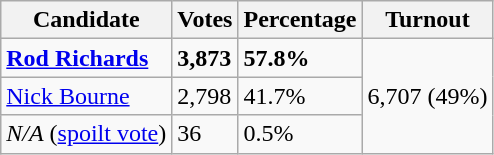<table class="wikitable">
<tr>
<th>Candidate</th>
<th>Votes</th>
<th>Percentage</th>
<th>Turnout</th>
</tr>
<tr>
<td><strong><a href='#'>Rod Richards</a></strong></td>
<td><strong>3,873</strong></td>
<td><strong>57.8%</strong></td>
<td rowspan="3">6,707 (49%)</td>
</tr>
<tr>
<td><a href='#'>Nick Bourne</a></td>
<td>2,798</td>
<td>41.7%</td>
</tr>
<tr>
<td><em>N/A</em> (<a href='#'>spoilt vote</a>)</td>
<td>36</td>
<td>0.5%</td>
</tr>
</table>
